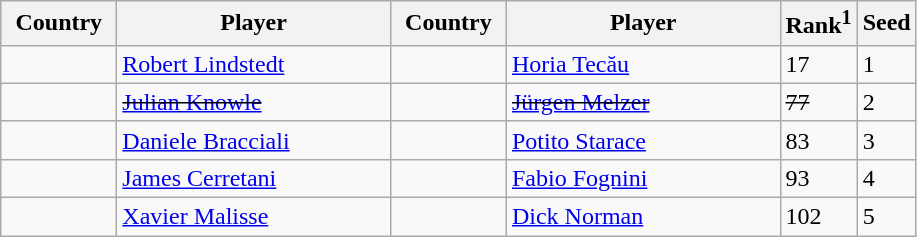<table class="sortable wikitable">
<tr>
<th width="70">Country</th>
<th width="175">Player</th>
<th width="70">Country</th>
<th width="175">Player</th>
<th>Rank<sup>1</sup></th>
<th>Seed</th>
</tr>
<tr>
<td></td>
<td><a href='#'>Robert Lindstedt</a></td>
<td></td>
<td><a href='#'>Horia Tecău</a></td>
<td>17</td>
<td>1</td>
</tr>
<tr>
<td><s></s></td>
<td><s><a href='#'>Julian Knowle</a></s></td>
<td><s></s></td>
<td><s><a href='#'>Jürgen Melzer</a></s></td>
<td><s>77</s></td>
<td>2</td>
</tr>
<tr>
<td></td>
<td><a href='#'>Daniele Bracciali</a></td>
<td></td>
<td><a href='#'>Potito Starace</a></td>
<td>83</td>
<td>3</td>
</tr>
<tr>
<td></td>
<td><a href='#'>James Cerretani</a></td>
<td></td>
<td><a href='#'>Fabio Fognini</a></td>
<td>93</td>
<td>4</td>
</tr>
<tr>
<td></td>
<td><a href='#'>Xavier Malisse</a></td>
<td></td>
<td><a href='#'>Dick Norman</a></td>
<td>102</td>
<td>5</td>
</tr>
</table>
